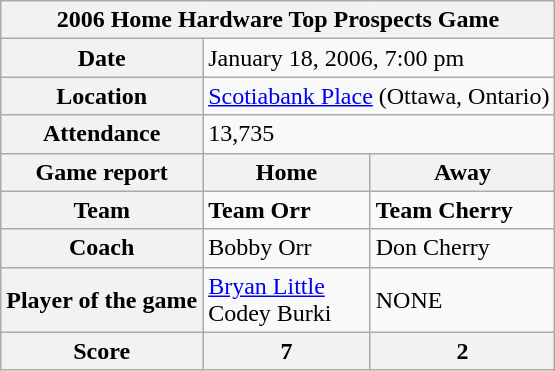<table class="wikitable">
<tr>
<th colspan="3">2006 Home Hardware Top Prospects Game</th>
</tr>
<tr>
<th>Date</th>
<td colspan="2">January 18, 2006, 7:00 pm</td>
</tr>
<tr>
<th>Location</th>
<td colspan="2"><a href='#'>Scotiabank Place</a> (Ottawa, Ontario)</td>
</tr>
<tr>
<th>Attendance</th>
<td colspan="2">13,735</td>
</tr>
<tr>
<th>Game report</th>
<th>Home</th>
<th>Away</th>
</tr>
<tr>
<th>Team</th>
<td><strong>Team Orr</strong></td>
<td><strong>Team Cherry</strong></td>
</tr>
<tr>
<th>Coach</th>
<td>Bobby Orr</td>
<td>Don Cherry</td>
</tr>
<tr>
<th>Player of the game</th>
<td><a href='#'>Bryan Little</a><br>Codey Burki</td>
<td>NONE</td>
</tr>
<tr>
<th>Score</th>
<th>7</th>
<th>2</th>
</tr>
</table>
